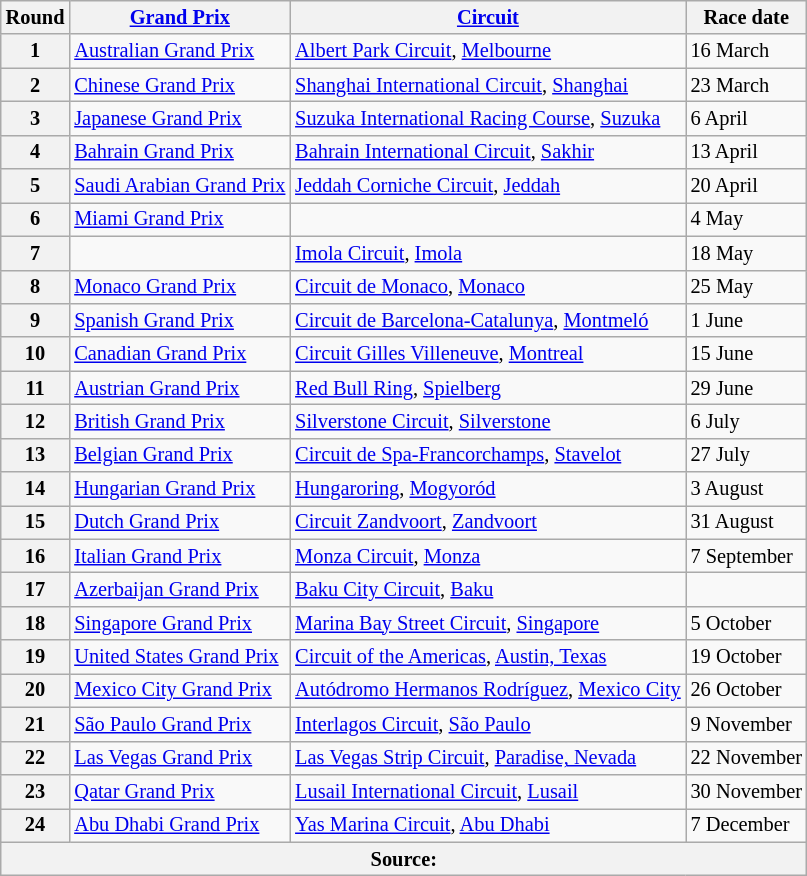<table class="sortable wikitable" style="font-size: 85%;">
<tr>
<th data-sort-type="number">Round</th>
<th><a href='#'>Grand Prix</a></th>
<th><a href='#'>Circuit</a></th>
<th class="unsortable">Race date</th>
</tr>
<tr>
<th>1</th>
<td><a href='#'>Australian Grand Prix</a></td>
<td> <a href='#'>Albert Park Circuit</a>, <a href='#'>Melbourne</a></td>
<td>16 March</td>
</tr>
<tr>
<th>2</th>
<td><a href='#'>Chinese Grand Prix</a></td>
<td> <a href='#'>Shanghai International Circuit</a>, <a href='#'>Shanghai</a></td>
<td>23 March</td>
</tr>
<tr>
<th>3</th>
<td><a href='#'>Japanese Grand Prix</a></td>
<td> <a href='#'>Suzuka International Racing Course</a>, <a href='#'>Suzuka</a></td>
<td>6 April</td>
</tr>
<tr>
<th>4</th>
<td><a href='#'>Bahrain Grand Prix</a></td>
<td> <a href='#'>Bahrain International Circuit</a>, <a href='#'>Sakhir</a></td>
<td>13 April</td>
</tr>
<tr>
<th>5</th>
<td><a href='#'>Saudi Arabian Grand Prix</a></td>
<td> <a href='#'>Jeddah Corniche Circuit</a>, <a href='#'>Jeddah</a></td>
<td>20 April</td>
</tr>
<tr>
<th>6</th>
<td><a href='#'>Miami Grand Prix</a></td>
<td></td>
<td>4 May</td>
</tr>
<tr>
<th>7</th>
<td></td>
<td> <a href='#'>Imola Circuit</a>, <a href='#'>Imola</a></td>
<td>18 May</td>
</tr>
<tr>
<th>8</th>
<td><a href='#'>Monaco Grand Prix</a></td>
<td> <a href='#'>Circuit de Monaco</a>, <a href='#'>Monaco</a></td>
<td>25 May</td>
</tr>
<tr>
<th>9</th>
<td><a href='#'>Spanish Grand Prix</a></td>
<td> <a href='#'>Circuit de Barcelona-Catalunya</a>, <a href='#'>Montmeló</a></td>
<td>1 June</td>
</tr>
<tr>
<th>10</th>
<td><a href='#'>Canadian Grand Prix</a></td>
<td> <a href='#'>Circuit Gilles Villeneuve</a>, <a href='#'>Montreal</a></td>
<td>15 June</td>
</tr>
<tr>
<th>11</th>
<td><a href='#'>Austrian Grand Prix</a></td>
<td> <a href='#'>Red Bull Ring</a>, <a href='#'>Spielberg</a></td>
<td>29 June</td>
</tr>
<tr>
<th>12</th>
<td><a href='#'>British Grand Prix</a></td>
<td> <a href='#'>Silverstone Circuit</a>, <a href='#'>Silverstone</a></td>
<td>6 July</td>
</tr>
<tr>
<th>13</th>
<td><a href='#'>Belgian Grand Prix</a></td>
<td> <a href='#'>Circuit de Spa-Francorchamps</a>, <a href='#'>Stavelot</a></td>
<td>27 July</td>
</tr>
<tr>
<th>14</th>
<td><a href='#'>Hungarian Grand Prix</a></td>
<td> <a href='#'>Hungaroring</a>, <a href='#'>Mogyoród</a></td>
<td>3 August</td>
</tr>
<tr>
<th>15</th>
<td><a href='#'>Dutch Grand Prix</a></td>
<td> <a href='#'>Circuit Zandvoort</a>, <a href='#'>Zandvoort</a></td>
<td>31 August</td>
</tr>
<tr>
<th>16</th>
<td><a href='#'>Italian Grand Prix</a></td>
<td> <a href='#'>Monza Circuit</a>, <a href='#'>Monza</a></td>
<td>7 September</td>
</tr>
<tr>
<th>17</th>
<td><a href='#'>Azerbaijan Grand Prix</a></td>
<td> <a href='#'>Baku City Circuit</a>, <a href='#'>Baku</a></td>
<td></td>
</tr>
<tr>
<th>18</th>
<td><a href='#'>Singapore Grand Prix</a></td>
<td> <a href='#'>Marina Bay Street Circuit</a>, <a href='#'>Singapore</a></td>
<td>5 October</td>
</tr>
<tr>
<th>19</th>
<td><a href='#'>United States Grand Prix</a></td>
<td> <a href='#'>Circuit of the Americas</a>, <a href='#'>Austin, Texas</a></td>
<td>19 October</td>
</tr>
<tr>
<th>20</th>
<td><a href='#'>Mexico City Grand Prix</a></td>
<td> <a href='#'>Autódromo Hermanos Rodríguez</a>, <a href='#'>Mexico City</a></td>
<td>26 October</td>
</tr>
<tr>
<th>21</th>
<td><a href='#'>São Paulo Grand Prix</a></td>
<td> <a href='#'>Interlagos Circuit</a>, <a href='#'>São Paulo</a></td>
<td>9 November</td>
</tr>
<tr>
<th>22</th>
<td><a href='#'>Las Vegas Grand Prix</a></td>
<td> <a href='#'>Las Vegas Strip Circuit</a>, <a href='#'>Paradise, Nevada</a></td>
<td>22 November</td>
</tr>
<tr>
<th>23</th>
<td><a href='#'>Qatar Grand Prix</a></td>
<td> <a href='#'>Lusail International Circuit</a>, <a href='#'>Lusail</a></td>
<td>30 November</td>
</tr>
<tr>
<th>24</th>
<td><a href='#'>Abu Dhabi Grand Prix</a></td>
<td> <a href='#'>Yas Marina Circuit</a>, <a href='#'>Abu Dhabi</a></td>
<td>7 December</td>
</tr>
<tr>
<th colspan="4">Source:</th>
</tr>
</table>
